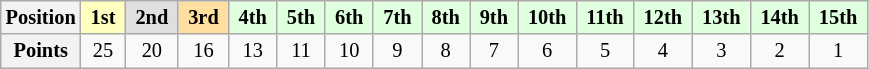<table class="wikitable" style="font-size: 85%; text-align:center">
<tr>
<th>Position</th>
<td style="background:#ffffbf;"> <strong>1st</strong> </td>
<td style="background:#dfdfdf;"> <strong>2nd</strong> </td>
<td style="background:#ffdf9f;"> <strong>3rd</strong> </td>
<td style="background:#dfffdf;"> <strong>4th</strong> </td>
<td style="background:#dfffdf;"> <strong>5th</strong> </td>
<td style="background:#dfffdf;"> <strong>6th</strong> </td>
<td style="background:#dfffdf;"> <strong>7th</strong> </td>
<td style="background:#dfffdf;"> <strong>8th</strong> </td>
<td style="background:#dfffdf;"> <strong>9th</strong> </td>
<td style="background:#dfffdf;"> <strong>10th</strong> </td>
<td style="background:#dfffdf;"> <strong>11th</strong> </td>
<td style="background:#dfffdf;"> <strong>12th</strong> </td>
<td style="background:#dfffdf;"> <strong>13th</strong> </td>
<td style="background:#dfffdf;"> <strong>14th</strong> </td>
<td style="background:#dfffdf;"> <strong>15th</strong> </td>
</tr>
<tr>
<th>Points</th>
<td>25</td>
<td>20</td>
<td>16</td>
<td>13</td>
<td>11</td>
<td>10</td>
<td>9</td>
<td>8</td>
<td>7</td>
<td>6</td>
<td>5</td>
<td>4</td>
<td>3</td>
<td>2</td>
<td>1</td>
</tr>
</table>
